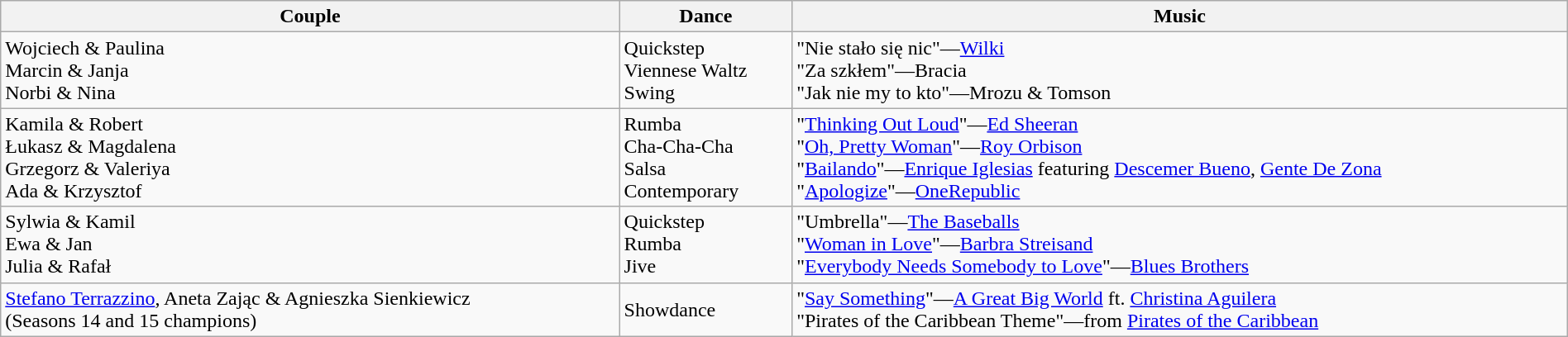<table class="wikitable" style="width:100%;">
<tr>
<th>Couple</th>
<th>Dance</th>
<th>Music</th>
</tr>
<tr>
<td>Wojciech & Paulina<br>Marcin & Janja<br>Norbi & Nina</td>
<td>Quickstep<br>Viennese Waltz<br>Swing</td>
<td>"Nie stało się nic"—<a href='#'>Wilki</a><br>"Za szkłem"—Bracia<br>"Jak nie my to kto"—Mrozu & Tomson</td>
</tr>
<tr>
<td>Kamila & Robert<br>Łukasz & Magdalena<br>Grzegorz & Valeriya<br>Ada & Krzysztof</td>
<td>Rumba<br>Cha-Cha-Cha<br>Salsa<br>Contemporary</td>
<td>"<a href='#'>Thinking Out Loud</a>"—<a href='#'>Ed Sheeran</a><br>"<a href='#'>Oh, Pretty Woman</a>"—<a href='#'>Roy Orbison</a><br>"<a href='#'>Bailando</a>"—<a href='#'>Enrique Iglesias</a> featuring <a href='#'>Descemer Bueno</a>, <a href='#'>Gente De Zona</a><br>"<a href='#'>Apologize</a>"—<a href='#'>OneRepublic</a></td>
</tr>
<tr>
<td>Sylwia & Kamil<br>Ewa & Jan<br>Julia & Rafał</td>
<td>Quickstep<br>Rumba<br>Jive</td>
<td>"Umbrella"—<a href='#'>The Baseballs</a><br>"<a href='#'>Woman in Love</a>"—<a href='#'>Barbra Streisand</a><br>"<a href='#'>Everybody Needs Somebody to Love</a>"—<a href='#'>Blues Brothers</a></td>
</tr>
<tr>
<td><a href='#'>Stefano Terrazzino</a>, Aneta Zając & Agnieszka Sienkiewicz <br>(Seasons 14 and 15 champions)</td>
<td>Showdance</td>
<td>"<a href='#'>Say Something</a>"—<a href='#'>A Great Big World</a> ft. <a href='#'>Christina Aguilera</a><br>"Pirates of the Caribbean Theme"—from <a href='#'>Pirates of the Caribbean</a></td>
</tr>
</table>
